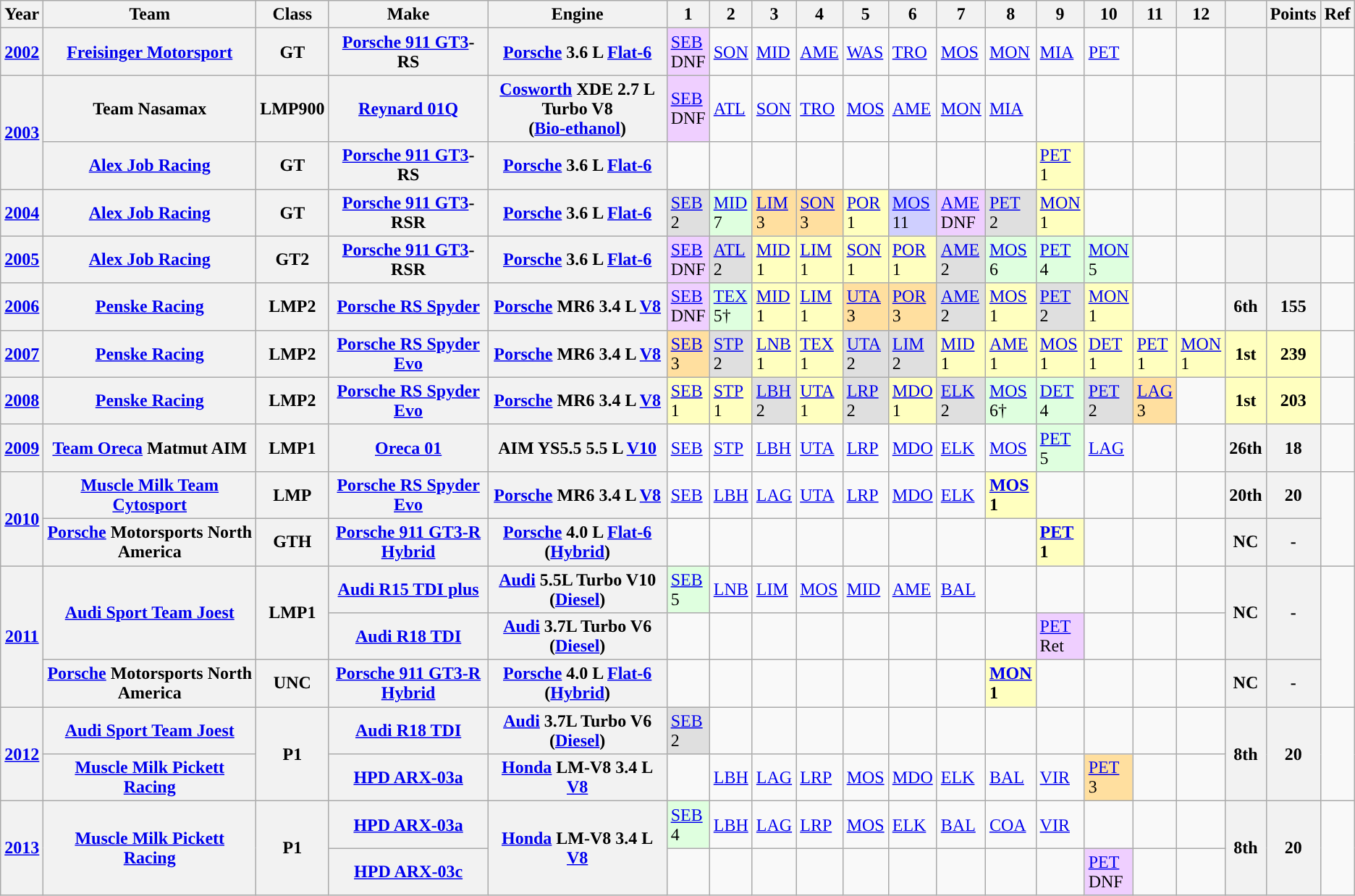<table class="wikitable">
<tr>
<th>Year</th>
<th>Team</th>
<th>Class</th>
<th>Make</th>
<th>Engine</th>
<th>1</th>
<th>2</th>
<th>3</th>
<th>4</th>
<th>5</th>
<th>6</th>
<th>7</th>
<th>8</th>
<th>9</th>
<th>10</th>
<th>11</th>
<th>12</th>
<th></th>
<th>Points</th>
<th>Ref</th>
</tr>
<tr>
<th><a href='#'>2002</a></th>
<th><a href='#'>Freisinger Motorsport</a></th>
<th>GT</th>
<th><a href='#'>Porsche 911 GT3</a>-RS</th>
<th><a href='#'>Porsche</a> 3.6 L <a href='#'>Flat-6</a></th>
<td style="background:#EFCFFF;"><a href='#'>SEB</a><br>DNF</td>
<td><a href='#'>SON</a></td>
<td><a href='#'>MID</a></td>
<td><a href='#'>AME</a></td>
<td><a href='#'>WAS</a></td>
<td><a href='#'>TRO</a></td>
<td><a href='#'>MOS</a></td>
<td><a href='#'>MON</a></td>
<td><a href='#'>MIA</a></td>
<td><a href='#'>PET</a></td>
<td></td>
<td></td>
<th></th>
<th></th>
<td></td>
</tr>
<tr>
<th rowspan="2"><a href='#'>2003</a></th>
<th>Team Nasamax</th>
<th>LMP900</th>
<th><a href='#'>Reynard 01Q</a></th>
<th><a href='#'>Cosworth</a> XDE 2.7 L Turbo V8<br>(<a href='#'>Bio-ethanol</a>)</th>
<td style="background:#EFCFFF;"><a href='#'>SEB</a><br>DNF</td>
<td><a href='#'>ATL</a></td>
<td><a href='#'>SON</a></td>
<td><a href='#'>TRO</a></td>
<td><a href='#'>MOS</a></td>
<td><a href='#'>AME</a></td>
<td><a href='#'>MON</a></td>
<td><a href='#'>MIA</a></td>
<td></td>
<td></td>
<td></td>
<td></td>
<th></th>
<th></th>
<td rowspan="2"></td>
</tr>
<tr>
<th><a href='#'>Alex Job Racing</a></th>
<th>GT</th>
<th><a href='#'>Porsche 911 GT3</a>-RS</th>
<th><a href='#'>Porsche</a> 3.6 L <a href='#'>Flat-6</a></th>
<td></td>
<td></td>
<td></td>
<td></td>
<td></td>
<td></td>
<td></td>
<td></td>
<td style="background:#FFFFBF;”"><a href='#'>PET</a><br>1</td>
<td></td>
<td></td>
<td></td>
<th></th>
<th></th>
</tr>
<tr>
<th><a href='#'>2004</a></th>
<th><a href='#'>Alex Job Racing</a></th>
<th>GT</th>
<th><a href='#'>Porsche 911 GT3</a>-RSR</th>
<th><a href='#'>Porsche</a> 3.6 L <a href='#'>Flat-6</a></th>
<td style="background:#DFDFDF;”"><a href='#'>SEB</a><br>2</td>
<td style="background:#DFFFDF;"><a href='#'>MID</a><br>7</td>
<td style="background:#FFDF9F;”"><a href='#'>LIM</a><br>3</td>
<td style="background:#FFDF9F;”"><a href='#'>SON</a><br>3</td>
<td style="background:#FFFFBF;”"><a href='#'>POR</a><br>1</td>
<td style="background:#CFCFFF;”"><a href='#'>MOS</a><br>11</td>
<td style="background:#EFCFFF;"><a href='#'>AME</a><br>DNF</td>
<td style="background:#DFDFDF;”"><a href='#'>PET</a><br>2</td>
<td style="background:#FFFFBF;”"><a href='#'>MON</a><br>1</td>
<td></td>
<td></td>
<td></td>
<th></th>
<th></th>
<td></td>
</tr>
<tr>
<th><a href='#'>2005</a></th>
<th><a href='#'>Alex Job Racing</a></th>
<th>GT2</th>
<th><a href='#'>Porsche 911 GT3</a>-RSR</th>
<th><a href='#'>Porsche</a> 3.6 L <a href='#'>Flat-6</a></th>
<td style="background:#EFCFFF;"><a href='#'>SEB</a><br>DNF</td>
<td style="background:#DFDFDF;”"><a href='#'>ATL</a><br>2</td>
<td style="background:#FFFFBF;”"><a href='#'>MID</a><br>1</td>
<td style="background:#FFFFBF;”"><a href='#'>LIM</a><br>1</td>
<td style="background:#FFFFBF;”"><a href='#'>SON</a><br>1</td>
<td style="background:#FFFFBF;”"><a href='#'>POR</a><br>1</td>
<td style="background:#DFDFDF;”"><a href='#'>AME</a><br>2</td>
<td style="background:#DFFFDF;"><a href='#'>MOS</a><br>6</td>
<td style="background:#DFFFDF;"><a href='#'>PET</a><br>4</td>
<td style="background:#DFFFDF;"><a href='#'>MON</a><br>5</td>
<td></td>
<td></td>
<th></th>
<th></th>
<td></td>
</tr>
<tr>
<th><a href='#'>2006</a></th>
<th><a href='#'>Penske Racing</a></th>
<th>LMP2</th>
<th><a href='#'>Porsche RS Spyder</a></th>
<th><a href='#'>Porsche</a> MR6 3.4 L <a href='#'>V8</a></th>
<td style="background:#EFCFFF;"><a href='#'>SEB</a><br>DNF</td>
<td style="background:#DFFFDF;"><a href='#'>TEX</a><br>5†</td>
<td style="background:#FFFFBF;”"><a href='#'>MID</a><br>1</td>
<td style="background:#FFFFBF;”"><a href='#'>LIM</a><br>1</td>
<td style="background:#FFDF9F;”"><a href='#'>UTA</a><br>3</td>
<td style="background:#FFDF9F;”"><a href='#'>POR</a><br>3</td>
<td style="background:#DFDFDF;”"><a href='#'>AME</a><br>2</td>
<td style="background:#FFFFBF;”"><a href='#'>MOS</a><br>1</td>
<td style="background:#DFDFDF;”"><a href='#'>PET</a><br>2</td>
<td style="background:#FFFFBF;”"><a href='#'>MON</a><br>1</td>
<td></td>
<td></td>
<th>6th</th>
<th>155</th>
<td></td>
</tr>
<tr>
<th><a href='#'>2007</a></th>
<th><a href='#'>Penske Racing</a></th>
<th>LMP2</th>
<th><a href='#'>Porsche RS Spyder Evo</a></th>
<th><a href='#'>Porsche</a> MR6 3.4 L <a href='#'>V8</a></th>
<td style="background:#FFDF9F;”"><a href='#'>SEB</a><br>3</td>
<td style="background:#DFDFDF;”"><a href='#'>STP</a><br>2</td>
<td style="background:#FFFFBF;”"><a href='#'>LNB</a><br>1</td>
<td style="background:#FFFFBF;”"><a href='#'>TEX</a><br>1</td>
<td style="background:#DFDFDF;”"><a href='#'>UTA</a><br>2</td>
<td style="background:#DFDFDF;”"><a href='#'>LIM</a><br>2</td>
<td style="background:#FFFFBF;”"><a href='#'>MID</a><br>1</td>
<td style="background:#FFFFBF;”"><a href='#'>AME</a><br>1</td>
<td style="background:#FFFFBF;”"><a href='#'>MOS</a><br>1</td>
<td style="background:#FFFFBF;”"><a href='#'>DET</a><br>1</td>
<td style="background:#FFFFBF;”"><a href='#'>PET</a><br>1</td>
<td style="background:#FFFFBF;”"><a href='#'>MON</a><br>1</td>
<th style="background:#FFFFBF;”">1st</th>
<th style="background:#FFFFBF;”">239</th>
<td></td>
</tr>
<tr>
<th><a href='#'>2008</a></th>
<th><a href='#'>Penske Racing</a></th>
<th>LMP2</th>
<th><a href='#'>Porsche RS Spyder Evo</a></th>
<th><a href='#'>Porsche</a> MR6 3.4 L <a href='#'>V8</a></th>
<td style="background:#FFFFBF;”"><a href='#'>SEB</a><br>1</td>
<td style="background:#FFFFBF;”"><a href='#'>STP</a><br>1</td>
<td style="background:#DFDFDF;”"><a href='#'>LBH</a><br>2</td>
<td style="background:#FFFFBF;”"><a href='#'>UTA</a><br>1</td>
<td style="background:#DFDFDF;”"><a href='#'>LRP</a><br>2</td>
<td style="background:#FFFFBF;”"><a href='#'>MDO</a><br>1</td>
<td style="background:#DFDFDF;”"><a href='#'>ELK</a><br>2</td>
<td style="background:#DFFFDF;"><a href='#'>MOS</a><br>6†</td>
<td style="background:#DFFFDF;"><a href='#'>DET</a><br>4</td>
<td style="background:#DFDFDF;”"><a href='#'>PET</a><br>2</td>
<td style="background:#FFDF9F;”"><a href='#'>LAG</a><br>3</td>
<td></td>
<th style="background:#FFFFBF;”">1st</th>
<th style="background:#FFFFBF;”">203</th>
<td></td>
</tr>
<tr>
<th><a href='#'>2009</a></th>
<th><a href='#'>Team Oreca</a> Matmut AIM</th>
<th>LMP1</th>
<th><a href='#'>Oreca 01</a></th>
<th>AIM YS5.5 5.5 L <a href='#'>V10</a></th>
<td><a href='#'>SEB</a></td>
<td><a href='#'>STP</a></td>
<td><a href='#'>LBH</a></td>
<td><a href='#'>UTA</a></td>
<td><a href='#'>LRP</a></td>
<td><a href='#'>MDO</a></td>
<td><a href='#'>ELK</a></td>
<td><a href='#'>MOS</a></td>
<td style="background:#DFFFDF;"><a href='#'>PET</a><br>5</td>
<td><a href='#'>LAG</a></td>
<td></td>
<td></td>
<th>26th</th>
<th>18</th>
<td></td>
</tr>
<tr>
<th rowspan="2"><a href='#'>2010</a></th>
<th><a href='#'>Muscle Milk Team Cytosport</a></th>
<th>LMP</th>
<th><a href='#'>Porsche RS Spyder Evo</a></th>
<th><a href='#'>Porsche</a> MR6 3.4 L <a href='#'>V8</a></th>
<td><a href='#'>SEB</a></td>
<td><a href='#'>LBH</a></td>
<td><a href='#'>LAG</a></td>
<td><a href='#'>UTA</a></td>
<td><a href='#'>LRP</a></td>
<td><a href='#'>MDO</a></td>
<td><a href='#'>ELK</a></td>
<td style="background:#FFFFBF;”"><a href='#'><strong>MOS</strong></a><br><strong>1</strong></td>
<td></td>
<td></td>
<td></td>
<td></td>
<th>20th</th>
<th>20</th>
<td rowspan="2"></td>
</tr>
<tr>
<th><a href='#'>Porsche</a> Motorsports North America</th>
<th>GTH</th>
<th><a href='#'>Porsche 911 GT3-R Hybrid</a></th>
<th><a href='#'>Porsche</a> 4.0 L <a href='#'>Flat-6</a><br>(<a href='#'>Hybrid</a>)</th>
<td></td>
<td></td>
<td></td>
<td></td>
<td></td>
<td></td>
<td></td>
<td></td>
<td style="background:#FFFFBF;”"><a href='#'><strong>PET</strong></a><br><strong>1</strong></td>
<td></td>
<td></td>
<td></td>
<th>NC</th>
<th>-</th>
</tr>
<tr>
<th rowspan="3"><a href='#'>2011</a></th>
<th rowspan="2"><a href='#'>Audi Sport Team Joest</a></th>
<th rowspan="2">LMP1</th>
<th><a href='#'>Audi R15 TDI plus</a></th>
<th><a href='#'>Audi</a> 5.5L Turbo V10 (<a href='#'>Diesel</a>)</th>
<td style="background:#DFFFDF;"><a href='#'>SEB</a><br>5</td>
<td><a href='#'>LNB</a></td>
<td><a href='#'>LIM</a></td>
<td><a href='#'>MOS</a></td>
<td><a href='#'>MID</a></td>
<td><a href='#'>AME</a></td>
<td><a href='#'>BAL</a></td>
<td></td>
<td></td>
<td></td>
<td></td>
<td></td>
<th rowspan="2">NC</th>
<th rowspan="2">-</th>
<td rowspan="3"></td>
</tr>
<tr>
<th><a href='#'>Audi R18 TDI</a></th>
<th><a href='#'>Audi</a> 3.7L Turbo V6 (<a href='#'>Diesel</a>)</th>
<td></td>
<td></td>
<td></td>
<td></td>
<td></td>
<td></td>
<td></td>
<td></td>
<td style="background:#EFCFFF;"><a href='#'>PET</a><br>Ret</td>
<td></td>
<td></td>
<td></td>
</tr>
<tr>
<th><a href='#'>Porsche</a> Motorsports North America</th>
<th>UNC</th>
<th><a href='#'>Porsche 911 GT3-R Hybrid</a></th>
<th><a href='#'>Porsche</a> 4.0 L <a href='#'>Flat-6</a><br>(<a href='#'>Hybrid</a>)</th>
<td></td>
<td></td>
<td></td>
<td></td>
<td></td>
<td></td>
<td></td>
<td style="background:#FFFFBF;”"><strong><a href='#'>MON</a><br>1</strong></td>
<td></td>
<td></td>
<td></td>
<td></td>
<th>NC</th>
<th>-</th>
</tr>
<tr>
<th rowspan="2"><a href='#'>2012</a></th>
<th><a href='#'>Audi Sport Team Joest</a></th>
<th rowspan="2">P1</th>
<th><a href='#'>Audi R18 TDI</a></th>
<th><a href='#'>Audi</a> 3.7L Turbo V6 (<a href='#'>Diesel</a>)</th>
<td style="background:#DFDFDF;”"><a href='#'>SEB</a><br>2</td>
<td></td>
<td></td>
<td></td>
<td></td>
<td></td>
<td></td>
<td></td>
<td></td>
<td></td>
<td></td>
<td></td>
<th rowspan="2">8th</th>
<th rowspan="2">20</th>
<td rowspan="2"></td>
</tr>
<tr>
<th><a href='#'>Muscle Milk Pickett Racing</a></th>
<th><a href='#'>HPD ARX-03a</a></th>
<th><a href='#'>Honda</a> LM-V8 3.4 L <a href='#'>V8</a></th>
<td></td>
<td><a href='#'>LBH</a></td>
<td><a href='#'>LAG</a></td>
<td><a href='#'>LRP</a></td>
<td><a href='#'>MOS</a></td>
<td><a href='#'>MDO</a></td>
<td><a href='#'>ELK</a></td>
<td><a href='#'>BAL</a></td>
<td><a href='#'>VIR</a></td>
<td style="background:#FFDF9F;”"><a href='#'>PET</a><br>3</td>
<td></td>
<td></td>
</tr>
<tr>
<th rowspan="2"><a href='#'>2013</a></th>
<th rowspan="2"><a href='#'>Muscle Milk Pickett Racing</a></th>
<th rowspan="2">P1</th>
<th><a href='#'>HPD ARX-03a</a></th>
<th rowspan="2"><a href='#'>Honda</a> LM-V8 3.4 L <a href='#'>V8</a></th>
<td style="background:#DFFFDF;"><a href='#'>SEB</a><br>4</td>
<td><a href='#'>LBH</a></td>
<td><a href='#'>LAG</a></td>
<td><a href='#'>LRP</a></td>
<td><a href='#'>MOS</a></td>
<td><a href='#'>ELK</a></td>
<td><a href='#'>BAL</a></td>
<td><a href='#'>COA</a></td>
<td><a href='#'>VIR</a></td>
<td></td>
<td></td>
<td></td>
<th rowspan="2">8th</th>
<th rowspan="2">20</th>
<td rowspan="2"></td>
</tr>
<tr>
<th><a href='#'>HPD ARX-03c</a></th>
<td></td>
<td></td>
<td></td>
<td></td>
<td></td>
<td></td>
<td></td>
<td></td>
<td></td>
<td style="background:#EFCFFF;"><a href='#'>PET</a><br>DNF</td>
<td></td>
<td></td>
</tr>
</table>
